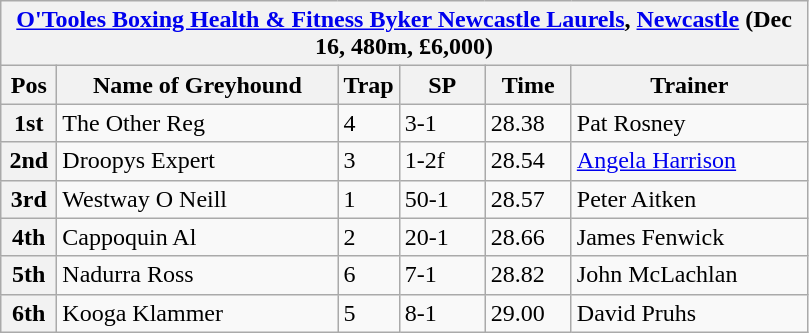<table class="wikitable">
<tr>
<th colspan="6"><a href='#'>O'Tooles Boxing Health & Fitness Byker Newcastle Laurels</a>, <a href='#'>Newcastle</a> (Dec 16, 480m, £6,000)</th>
</tr>
<tr>
<th width=30>Pos</th>
<th width=180>Name of Greyhound</th>
<th width=30>Trap</th>
<th width=50>SP</th>
<th width=50>Time</th>
<th width=150>Trainer</th>
</tr>
<tr>
<th>1st</th>
<td>The Other Reg </td>
<td>4</td>
<td>3-1</td>
<td>28.38</td>
<td>Pat Rosney</td>
</tr>
<tr>
<th>2nd</th>
<td>Droopys Expert</td>
<td>3</td>
<td>1-2f</td>
<td>28.54</td>
<td><a href='#'>Angela Harrison</a></td>
</tr>
<tr>
<th>3rd</th>
<td>Westway O Neill</td>
<td>1</td>
<td>50-1</td>
<td>28.57</td>
<td>Peter Aitken</td>
</tr>
<tr>
<th>4th</th>
<td>Cappoquin Al</td>
<td>2</td>
<td>20-1</td>
<td>28.66</td>
<td>James Fenwick</td>
</tr>
<tr>
<th>5th</th>
<td>Nadurra Ross</td>
<td>6</td>
<td>7-1</td>
<td>28.82</td>
<td>John McLachlan</td>
</tr>
<tr>
<th>6th</th>
<td>Kooga Klammer</td>
<td>5</td>
<td>8-1</td>
<td>29.00</td>
<td>David Pruhs</td>
</tr>
</table>
